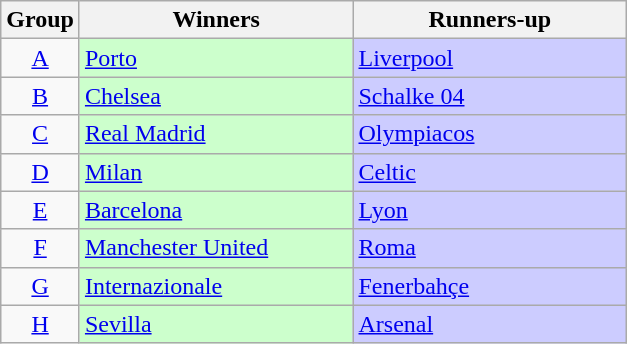<table class="wikitable">
<tr>
<th>Group</th>
<th width=175>Winners</th>
<th width=175>Runners-up</th>
</tr>
<tr>
<td align="center"><a href='#'>A</a></td>
<td bgcolor="#ccffcc"> <a href='#'>Porto</a></td>
<td bgcolor="#ccccff"> <a href='#'>Liverpool</a></td>
</tr>
<tr>
<td align="center"><a href='#'>B</a></td>
<td bgcolor="#ccffcc"> <a href='#'>Chelsea</a></td>
<td bgcolor="#ccccff"> <a href='#'>Schalke 04</a></td>
</tr>
<tr>
<td align="center"><a href='#'>C</a></td>
<td bgcolor="#ccffcc"> <a href='#'>Real Madrid</a></td>
<td bgcolor="#ccccff"> <a href='#'>Olympiacos</a></td>
</tr>
<tr>
<td align="center"><a href='#'>D</a></td>
<td bgcolor="#ccffcc"> <a href='#'>Milan</a></td>
<td bgcolor="#ccccff"> <a href='#'>Celtic</a></td>
</tr>
<tr>
<td align="center"><a href='#'>E</a></td>
<td bgcolor="#ccffcc"> <a href='#'>Barcelona</a></td>
<td bgcolor="#ccccff"> <a href='#'>Lyon</a></td>
</tr>
<tr>
<td align="center"><a href='#'>F</a></td>
<td bgcolor="#ccffcc"> <a href='#'>Manchester United</a></td>
<td bgcolor="#ccccff"> <a href='#'>Roma</a></td>
</tr>
<tr>
<td align="center"><a href='#'>G</a></td>
<td bgcolor="#ccffcc"> <a href='#'>Internazionale</a></td>
<td bgcolor="#ccccff"> <a href='#'>Fenerbahçe</a></td>
</tr>
<tr>
<td align="center"><a href='#'>H</a></td>
<td bgcolor="#ccffcc"> <a href='#'>Sevilla</a></td>
<td bgcolor="#ccccff"> <a href='#'>Arsenal</a></td>
</tr>
</table>
